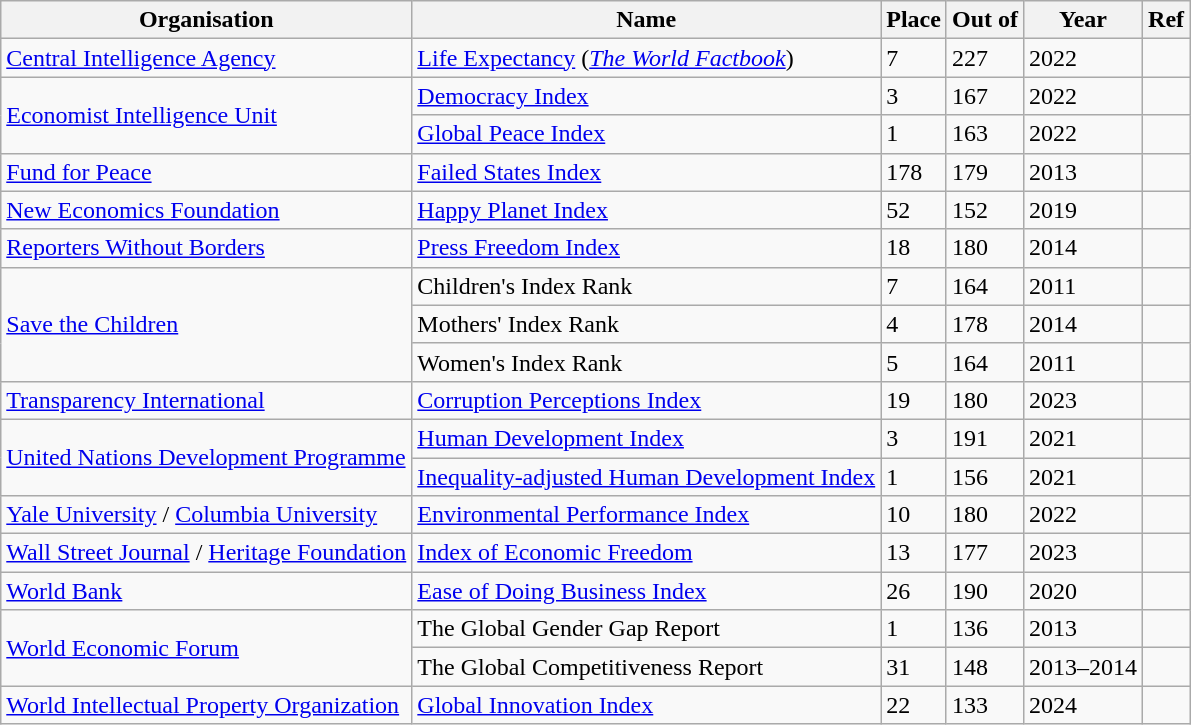<table class="sortable wikitable">
<tr>
<th>Organisation</th>
<th>Name</th>
<th>Place</th>
<th>Out of</th>
<th>Year</th>
<th>Ref</th>
</tr>
<tr>
<td><a href='#'>Central Intelligence Agency</a></td>
<td><a href='#'>Life Expectancy</a> (<em><a href='#'>The World Factbook</a></em>)</td>
<td>7</td>
<td>227</td>
<td>2022</td>
<td></td>
</tr>
<tr>
<td rowspan="2"><a href='#'>Economist Intelligence Unit</a></td>
<td><a href='#'>Democracy Index</a></td>
<td>3</td>
<td>167</td>
<td>2022</td>
<td></td>
</tr>
<tr>
<td><a href='#'>Global Peace Index</a></td>
<td>1</td>
<td>163</td>
<td>2022</td>
<td></td>
</tr>
<tr>
<td><a href='#'>Fund for Peace</a></td>
<td><a href='#'>Failed States Index</a></td>
<td>178</td>
<td>179</td>
<td>2013</td>
<td></td>
</tr>
<tr>
<td><a href='#'>New Economics Foundation</a></td>
<td><a href='#'>Happy Planet Index</a></td>
<td>52</td>
<td>152</td>
<td>2019</td>
<td></td>
</tr>
<tr>
<td><a href='#'>Reporters Without Borders</a></td>
<td><a href='#'>Press Freedom Index</a></td>
<td>18</td>
<td>180</td>
<td>2014</td>
<td></td>
</tr>
<tr>
<td rowspan="3"><a href='#'>Save the Children</a></td>
<td>Children's Index Rank</td>
<td>7</td>
<td>164</td>
<td>2011</td>
<td></td>
</tr>
<tr>
<td>Mothers' Index Rank</td>
<td>4</td>
<td>178</td>
<td>2014</td>
<td></td>
</tr>
<tr>
<td>Women's Index Rank</td>
<td>5</td>
<td>164</td>
<td>2011</td>
<td></td>
</tr>
<tr>
<td><a href='#'>Transparency International</a></td>
<td><a href='#'>Corruption Perceptions Index</a></td>
<td>19</td>
<td>180</td>
<td>2023</td>
<td></td>
</tr>
<tr>
<td rowspan="2"><a href='#'>United Nations Development Programme</a></td>
<td><a href='#'>Human Development Index</a></td>
<td>3</td>
<td>191</td>
<td>2021</td>
<td></td>
</tr>
<tr>
<td><a href='#'>Inequality-adjusted Human Development Index</a></td>
<td>1</td>
<td>156</td>
<td>2021</td>
<td></td>
</tr>
<tr>
<td><a href='#'>Yale University</a> / <a href='#'>Columbia University</a></td>
<td><a href='#'>Environmental Performance Index</a></td>
<td>10</td>
<td>180</td>
<td>2022</td>
<td></td>
</tr>
<tr>
<td><a href='#'>Wall Street Journal</a> / <a href='#'>Heritage Foundation</a></td>
<td><a href='#'>Index of Economic Freedom</a></td>
<td>13</td>
<td>177</td>
<td>2023</td>
<td></td>
</tr>
<tr>
<td><a href='#'>World Bank</a></td>
<td><a href='#'>Ease of Doing Business Index</a></td>
<td>26</td>
<td>190</td>
<td>2020</td>
<td></td>
</tr>
<tr>
<td rowspan="2"><a href='#'>World Economic Forum</a></td>
<td>The Global Gender Gap Report</td>
<td>1</td>
<td>136</td>
<td>2013</td>
<td></td>
</tr>
<tr>
<td>The Global Competitiveness Report</td>
<td>31</td>
<td>148</td>
<td>2013–2014</td>
<td></td>
</tr>
<tr>
<td><a href='#'>World Intellectual Property Organization</a></td>
<td><a href='#'>Global Innovation Index</a></td>
<td>22</td>
<td>133</td>
<td>2024</td>
<td></td>
</tr>
</table>
